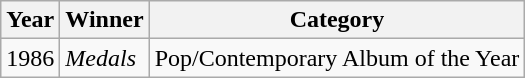<table class="wikitable">
<tr>
<th>Year</th>
<th>Winner</th>
<th>Category</th>
</tr>
<tr>
<td>1986</td>
<td><em>Medals</em></td>
<td>Pop/Contemporary Album of the Year</td>
</tr>
</table>
